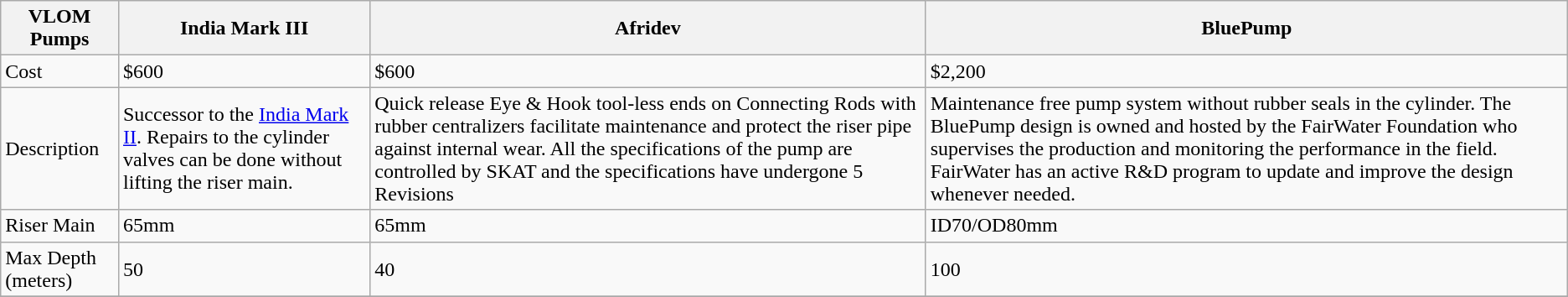<table class="wikitable">
<tr>
<th>VLOM Pumps</th>
<th>India Mark III</th>
<th>Afridev</th>
<th>BluePump</th>
</tr>
<tr>
<td>Cost</td>
<td>$600</td>
<td>$600</td>
<td>$2,200</td>
</tr>
<tr>
<td>Description</td>
<td>Successor to the <a href='#'>India Mark II</a>. Repairs to the cylinder valves can be done without lifting the riser main.</td>
<td>Quick release Eye & Hook tool-less ends on Connecting Rods with rubber centralizers facilitate maintenance and protect the riser pipe against internal wear.  All the specifications of the pump are controlled by SKAT and the specifications have undergone 5 Revisions</td>
<td>Maintenance free pump system without rubber seals in the cylinder.  The BluePump design is owned and hosted by the FairWater Foundation  who supervises the production and monitoring the performance in the field. FairWater has an active R&D program to update and improve the design whenever needed.</td>
</tr>
<tr>
<td>Riser Main</td>
<td>65mm</td>
<td>65mm</td>
<td>ID70/OD80mm</td>
</tr>
<tr>
<td>Max Depth (meters)</td>
<td>50</td>
<td>40</td>
<td>100</td>
</tr>
<tr>
</tr>
</table>
